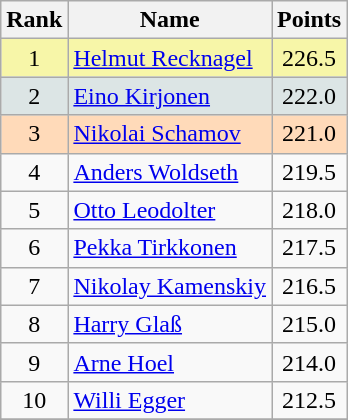<table class="wikitable sortable">
<tr>
<th align=Center>Rank</th>
<th>Name</th>
<th>Points</th>
</tr>
<tr style="background:#F7F6A8">
<td align=center>1</td>
<td> <a href='#'>Helmut Recknagel</a></td>
<td align=center>226.5</td>
</tr>
<tr style="background: #DCE5E5;">
<td align=center>2</td>
<td> <a href='#'>Eino Kirjonen</a></td>
<td align=center>222.0</td>
</tr>
<tr style="background: #FFDAB9;">
<td align=center>3</td>
<td> <a href='#'>Nikolai Schamov</a></td>
<td align=center>221.0</td>
</tr>
<tr>
<td align=center>4</td>
<td> <a href='#'>Anders Woldseth</a></td>
<td align=center>219.5</td>
</tr>
<tr>
<td align=center>5</td>
<td> <a href='#'>Otto Leodolter</a></td>
<td align=center>218.0</td>
</tr>
<tr>
<td align=center>6</td>
<td> <a href='#'>Pekka Tirkkonen</a></td>
<td align=center>217.5</td>
</tr>
<tr>
<td align=center>7</td>
<td> <a href='#'>Nikolay Kamenskiy</a></td>
<td align=center>216.5</td>
</tr>
<tr>
<td align=center>8</td>
<td> <a href='#'>Harry Glaß</a></td>
<td align=center>215.0</td>
</tr>
<tr>
<td align=center>9</td>
<td> <a href='#'>Arne Hoel</a></td>
<td align=center>214.0</td>
</tr>
<tr>
<td align=center>10</td>
<td> <a href='#'>Willi Egger</a></td>
<td align=center>212.5</td>
</tr>
<tr>
</tr>
</table>
